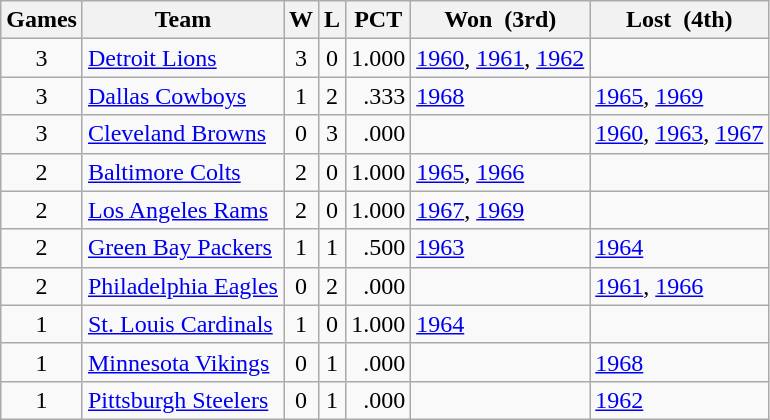<table class="wikitable sortable">
<tr>
<th>Games</th>
<th>Team</th>
<th>W</th>
<th>L</th>
<th>PCT</th>
<th>Won  (3rd)</th>
<th>Lost  (4th)</th>
</tr>
<tr>
<td align="center">3</td>
<td><a href='#'>Detroit Lions</a></td>
<td align="center">3</td>
<td align="center">0</td>
<td align="right">1.000</td>
<td><a href='#'>1960</a>, <a href='#'>1961</a>, <a href='#'>1962</a></td>
<td></td>
</tr>
<tr>
<td align="center">3</td>
<td><a href='#'>Dallas Cowboys</a></td>
<td align="center">1</td>
<td align="center">2</td>
<td align="right">.333</td>
<td><a href='#'>1968</a></td>
<td><a href='#'>1965</a>, <a href='#'>1969</a></td>
</tr>
<tr>
<td align="center">3</td>
<td><a href='#'>Cleveland Browns</a></td>
<td align="center">0</td>
<td align="center">3</td>
<td align="right">.000</td>
<td></td>
<td><a href='#'>1960</a>, <a href='#'>1963</a>, <a href='#'>1967</a></td>
</tr>
<tr>
<td align="center">2</td>
<td><a href='#'>Baltimore Colts</a></td>
<td align="center">2</td>
<td align="center">0</td>
<td align="right">1.000</td>
<td><a href='#'>1965</a>, <a href='#'>1966</a></td>
<td></td>
</tr>
<tr>
<td align="center">2</td>
<td><a href='#'>Los Angeles Rams</a></td>
<td align="center">2</td>
<td align="center">0</td>
<td align="right">1.000</td>
<td><a href='#'>1967</a>, <a href='#'>1969</a></td>
<td></td>
</tr>
<tr>
<td align="center">2</td>
<td><a href='#'>Green Bay Packers</a></td>
<td align="center">1</td>
<td align="center">1</td>
<td align="right">.500</td>
<td><a href='#'>1963</a></td>
<td><a href='#'>1964</a></td>
</tr>
<tr>
<td align="center">2</td>
<td><a href='#'>Philadelphia Eagles</a></td>
<td align="center">0</td>
<td align="center">2</td>
<td align="right">.000</td>
<td></td>
<td><a href='#'>1961</a>, <a href='#'>1966</a></td>
</tr>
<tr>
<td align="center">1</td>
<td><a href='#'>St. Louis Cardinals</a></td>
<td align="center">1</td>
<td align="center">0</td>
<td align="right">1.000</td>
<td><a href='#'>1964</a></td>
<td></td>
</tr>
<tr>
<td align="center">1</td>
<td><a href='#'>Minnesota Vikings</a></td>
<td align="center">0</td>
<td align="center">1</td>
<td align="right">.000</td>
<td></td>
<td><a href='#'>1968</a></td>
</tr>
<tr>
<td align="center">1</td>
<td><a href='#'>Pittsburgh Steelers</a></td>
<td align="center">0</td>
<td align="center">1</td>
<td align="right">.000</td>
<td></td>
<td><a href='#'>1962</a></td>
</tr>
</table>
